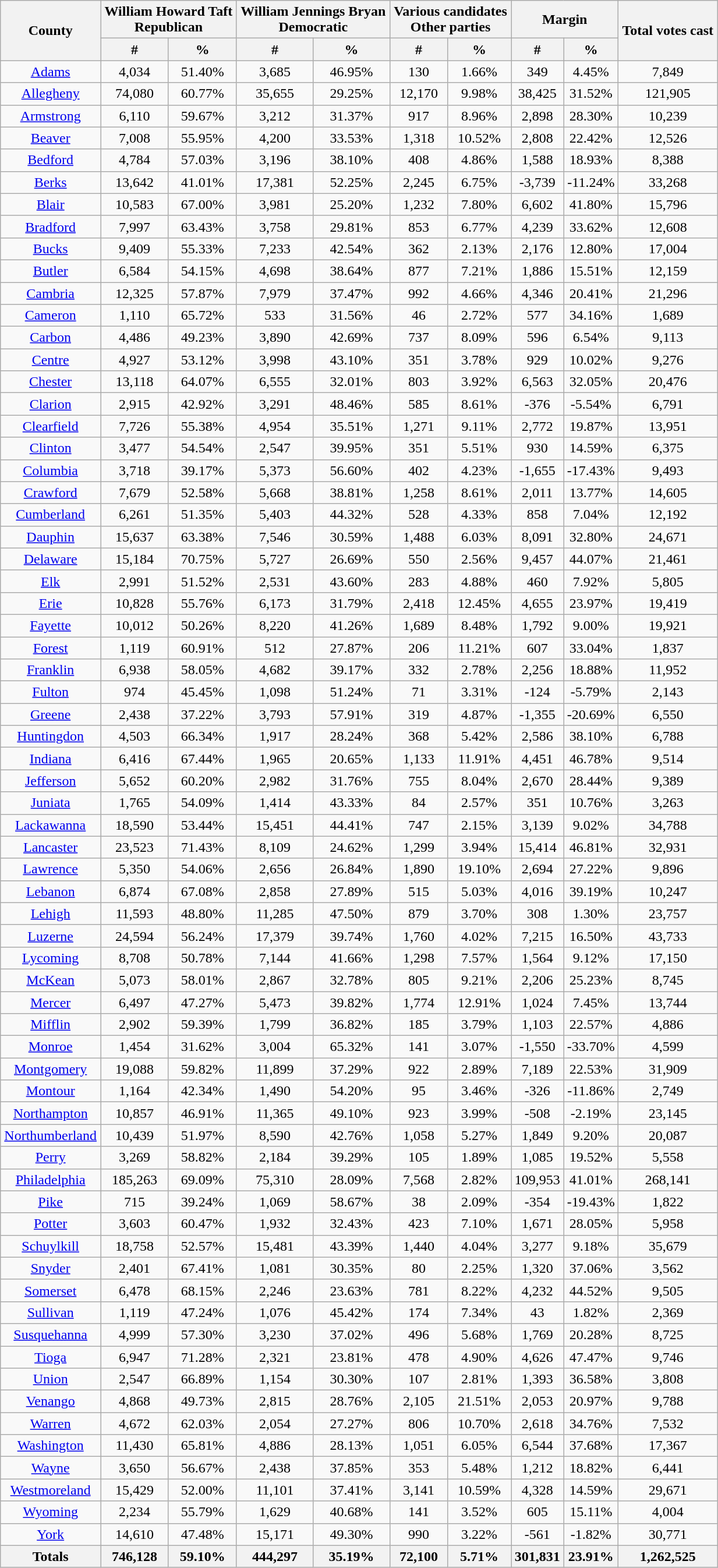<table width="65%"  class="wikitable sortable" style="text-align:center">
<tr>
<th colspan="1" rowspan="2">County</th>
<th style="text-align:center;" colspan="2">William Howard Taft<br>Republican</th>
<th style="text-align:center;" colspan="2">William Jennings Bryan<br> Democratic</th>
<th style="text-align:center;" colspan="2">Various candidates<br>Other parties</th>
<th style="text-align:center;" colspan="2">Margin</th>
<th colspan="1" rowspan="2" style="text-align:center;">Total votes cast</th>
</tr>
<tr>
<th style="text-align:center;" data-sort-type="number">#</th>
<th style="text-align:center;" data-sort-type="number">%</th>
<th style="text-align:center;" data-sort-type="number">#</th>
<th style="text-align:center;" data-sort-type="number">%</th>
<th style="text-align:center;" data-sort-type="number">#</th>
<th style="text-align:center;" data-sort-type="number">%</th>
<th style="text-align:center;" data-sort-type="number">#</th>
<th style="text-align:center;" data-sort-type="number">%</th>
</tr>
<tr style="text-align:center;">
<td><a href='#'>Adams</a></td>
<td>4,034</td>
<td>51.40%</td>
<td>3,685</td>
<td>46.95%</td>
<td>130</td>
<td>1.66%</td>
<td>349</td>
<td>4.45%</td>
<td>7,849</td>
</tr>
<tr style="text-align:center;">
<td><a href='#'>Allegheny</a></td>
<td>74,080</td>
<td>60.77%</td>
<td>35,655</td>
<td>29.25%</td>
<td>12,170</td>
<td>9.98%</td>
<td>38,425</td>
<td>31.52%</td>
<td>121,905</td>
</tr>
<tr style="text-align:center;">
<td><a href='#'>Armstrong</a></td>
<td>6,110</td>
<td>59.67%</td>
<td>3,212</td>
<td>31.37%</td>
<td>917</td>
<td>8.96%</td>
<td>2,898</td>
<td>28.30%</td>
<td>10,239</td>
</tr>
<tr style="text-align:center;">
<td><a href='#'>Beaver</a></td>
<td>7,008</td>
<td>55.95%</td>
<td>4,200</td>
<td>33.53%</td>
<td>1,318</td>
<td>10.52%</td>
<td>2,808</td>
<td>22.42%</td>
<td>12,526</td>
</tr>
<tr style="text-align:center;">
<td><a href='#'>Bedford</a></td>
<td>4,784</td>
<td>57.03%</td>
<td>3,196</td>
<td>38.10%</td>
<td>408</td>
<td>4.86%</td>
<td>1,588</td>
<td>18.93%</td>
<td>8,388</td>
</tr>
<tr style="text-align:center;">
<td><a href='#'>Berks</a></td>
<td>13,642</td>
<td>41.01%</td>
<td>17,381</td>
<td>52.25%</td>
<td>2,245</td>
<td>6.75%</td>
<td>-3,739</td>
<td>-11.24%</td>
<td>33,268</td>
</tr>
<tr style="text-align:center;">
<td><a href='#'>Blair</a></td>
<td>10,583</td>
<td>67.00%</td>
<td>3,981</td>
<td>25.20%</td>
<td>1,232</td>
<td>7.80%</td>
<td>6,602</td>
<td>41.80%</td>
<td>15,796</td>
</tr>
<tr style="text-align:center;">
<td><a href='#'>Bradford</a></td>
<td>7,997</td>
<td>63.43%</td>
<td>3,758</td>
<td>29.81%</td>
<td>853</td>
<td>6.77%</td>
<td>4,239</td>
<td>33.62%</td>
<td>12,608</td>
</tr>
<tr style="text-align:center;">
<td><a href='#'>Bucks</a></td>
<td>9,409</td>
<td>55.33%</td>
<td>7,233</td>
<td>42.54%</td>
<td>362</td>
<td>2.13%</td>
<td>2,176</td>
<td>12.80%</td>
<td>17,004</td>
</tr>
<tr style="text-align:center;">
<td><a href='#'>Butler</a></td>
<td>6,584</td>
<td>54.15%</td>
<td>4,698</td>
<td>38.64%</td>
<td>877</td>
<td>7.21%</td>
<td>1,886</td>
<td>15.51%</td>
<td>12,159</td>
</tr>
<tr style="text-align:center;">
<td><a href='#'>Cambria</a></td>
<td>12,325</td>
<td>57.87%</td>
<td>7,979</td>
<td>37.47%</td>
<td>992</td>
<td>4.66%</td>
<td>4,346</td>
<td>20.41%</td>
<td>21,296</td>
</tr>
<tr style="text-align:center;">
<td><a href='#'>Cameron</a></td>
<td>1,110</td>
<td>65.72%</td>
<td>533</td>
<td>31.56%</td>
<td>46</td>
<td>2.72%</td>
<td>577</td>
<td>34.16%</td>
<td>1,689</td>
</tr>
<tr style="text-align:center;">
<td><a href='#'>Carbon</a></td>
<td>4,486</td>
<td>49.23%</td>
<td>3,890</td>
<td>42.69%</td>
<td>737</td>
<td>8.09%</td>
<td>596</td>
<td>6.54%</td>
<td>9,113</td>
</tr>
<tr style="text-align:center;">
<td><a href='#'>Centre</a></td>
<td>4,927</td>
<td>53.12%</td>
<td>3,998</td>
<td>43.10%</td>
<td>351</td>
<td>3.78%</td>
<td>929</td>
<td>10.02%</td>
<td>9,276</td>
</tr>
<tr style="text-align:center;">
<td><a href='#'>Chester</a></td>
<td>13,118</td>
<td>64.07%</td>
<td>6,555</td>
<td>32.01%</td>
<td>803</td>
<td>3.92%</td>
<td>6,563</td>
<td>32.05%</td>
<td>20,476</td>
</tr>
<tr style="text-align:center;">
<td><a href='#'>Clarion</a></td>
<td>2,915</td>
<td>42.92%</td>
<td>3,291</td>
<td>48.46%</td>
<td>585</td>
<td>8.61%</td>
<td>-376</td>
<td>-5.54%</td>
<td>6,791</td>
</tr>
<tr style="text-align:center;">
<td><a href='#'>Clearfield</a></td>
<td>7,726</td>
<td>55.38%</td>
<td>4,954</td>
<td>35.51%</td>
<td>1,271</td>
<td>9.11%</td>
<td>2,772</td>
<td>19.87%</td>
<td>13,951</td>
</tr>
<tr style="text-align:center;">
<td><a href='#'>Clinton</a></td>
<td>3,477</td>
<td>54.54%</td>
<td>2,547</td>
<td>39.95%</td>
<td>351</td>
<td>5.51%</td>
<td>930</td>
<td>14.59%</td>
<td>6,375</td>
</tr>
<tr style="text-align:center;">
<td><a href='#'>Columbia</a></td>
<td>3,718</td>
<td>39.17%</td>
<td>5,373</td>
<td>56.60%</td>
<td>402</td>
<td>4.23%</td>
<td>-1,655</td>
<td>-17.43%</td>
<td>9,493</td>
</tr>
<tr style="text-align:center;">
<td><a href='#'>Crawford</a></td>
<td>7,679</td>
<td>52.58%</td>
<td>5,668</td>
<td>38.81%</td>
<td>1,258</td>
<td>8.61%</td>
<td>2,011</td>
<td>13.77%</td>
<td>14,605</td>
</tr>
<tr style="text-align:center;">
<td><a href='#'>Cumberland</a></td>
<td>6,261</td>
<td>51.35%</td>
<td>5,403</td>
<td>44.32%</td>
<td>528</td>
<td>4.33%</td>
<td>858</td>
<td>7.04%</td>
<td>12,192</td>
</tr>
<tr style="text-align:center;">
<td><a href='#'>Dauphin</a></td>
<td>15,637</td>
<td>63.38%</td>
<td>7,546</td>
<td>30.59%</td>
<td>1,488</td>
<td>6.03%</td>
<td>8,091</td>
<td>32.80%</td>
<td>24,671</td>
</tr>
<tr style="text-align:center;">
<td><a href='#'>Delaware</a></td>
<td>15,184</td>
<td>70.75%</td>
<td>5,727</td>
<td>26.69%</td>
<td>550</td>
<td>2.56%</td>
<td>9,457</td>
<td>44.07%</td>
<td>21,461</td>
</tr>
<tr style="text-align:center;">
<td><a href='#'>Elk</a></td>
<td>2,991</td>
<td>51.52%</td>
<td>2,531</td>
<td>43.60%</td>
<td>283</td>
<td>4.88%</td>
<td>460</td>
<td>7.92%</td>
<td>5,805</td>
</tr>
<tr style="text-align:center;">
<td><a href='#'>Erie</a></td>
<td>10,828</td>
<td>55.76%</td>
<td>6,173</td>
<td>31.79%</td>
<td>2,418</td>
<td>12.45%</td>
<td>4,655</td>
<td>23.97%</td>
<td>19,419</td>
</tr>
<tr style="text-align:center;">
<td><a href='#'>Fayette</a></td>
<td>10,012</td>
<td>50.26%</td>
<td>8,220</td>
<td>41.26%</td>
<td>1,689</td>
<td>8.48%</td>
<td>1,792</td>
<td>9.00%</td>
<td>19,921</td>
</tr>
<tr style="text-align:center;">
<td><a href='#'>Forest</a></td>
<td>1,119</td>
<td>60.91%</td>
<td>512</td>
<td>27.87%</td>
<td>206</td>
<td>11.21%</td>
<td>607</td>
<td>33.04%</td>
<td>1,837</td>
</tr>
<tr style="text-align:center;">
<td><a href='#'>Franklin</a></td>
<td>6,938</td>
<td>58.05%</td>
<td>4,682</td>
<td>39.17%</td>
<td>332</td>
<td>2.78%</td>
<td>2,256</td>
<td>18.88%</td>
<td>11,952</td>
</tr>
<tr style="text-align:center;">
<td><a href='#'>Fulton</a></td>
<td>974</td>
<td>45.45%</td>
<td>1,098</td>
<td>51.24%</td>
<td>71</td>
<td>3.31%</td>
<td>-124</td>
<td>-5.79%</td>
<td>2,143</td>
</tr>
<tr style="text-align:center;">
<td><a href='#'>Greene</a></td>
<td>2,438</td>
<td>37.22%</td>
<td>3,793</td>
<td>57.91%</td>
<td>319</td>
<td>4.87%</td>
<td>-1,355</td>
<td>-20.69%</td>
<td>6,550</td>
</tr>
<tr style="text-align:center;">
<td><a href='#'>Huntingdon</a></td>
<td>4,503</td>
<td>66.34%</td>
<td>1,917</td>
<td>28.24%</td>
<td>368</td>
<td>5.42%</td>
<td>2,586</td>
<td>38.10%</td>
<td>6,788</td>
</tr>
<tr style="text-align:center;">
<td><a href='#'>Indiana</a></td>
<td>6,416</td>
<td>67.44%</td>
<td>1,965</td>
<td>20.65%</td>
<td>1,133</td>
<td>11.91%</td>
<td>4,451</td>
<td>46.78%</td>
<td>9,514</td>
</tr>
<tr style="text-align:center;">
<td><a href='#'>Jefferson</a></td>
<td>5,652</td>
<td>60.20%</td>
<td>2,982</td>
<td>31.76%</td>
<td>755</td>
<td>8.04%</td>
<td>2,670</td>
<td>28.44%</td>
<td>9,389</td>
</tr>
<tr style="text-align:center;">
<td><a href='#'>Juniata</a></td>
<td>1,765</td>
<td>54.09%</td>
<td>1,414</td>
<td>43.33%</td>
<td>84</td>
<td>2.57%</td>
<td>351</td>
<td>10.76%</td>
<td>3,263</td>
</tr>
<tr style="text-align:center;">
<td><a href='#'>Lackawanna</a></td>
<td>18,590</td>
<td>53.44%</td>
<td>15,451</td>
<td>44.41%</td>
<td>747</td>
<td>2.15%</td>
<td>3,139</td>
<td>9.02%</td>
<td>34,788</td>
</tr>
<tr style="text-align:center;">
<td><a href='#'>Lancaster</a></td>
<td>23,523</td>
<td>71.43%</td>
<td>8,109</td>
<td>24.62%</td>
<td>1,299</td>
<td>3.94%</td>
<td>15,414</td>
<td>46.81%</td>
<td>32,931</td>
</tr>
<tr style="text-align:center;">
<td><a href='#'>Lawrence</a></td>
<td>5,350</td>
<td>54.06%</td>
<td>2,656</td>
<td>26.84%</td>
<td>1,890</td>
<td>19.10%</td>
<td>2,694</td>
<td>27.22%</td>
<td>9,896</td>
</tr>
<tr style="text-align:center;">
<td><a href='#'>Lebanon</a></td>
<td>6,874</td>
<td>67.08%</td>
<td>2,858</td>
<td>27.89%</td>
<td>515</td>
<td>5.03%</td>
<td>4,016</td>
<td>39.19%</td>
<td>10,247</td>
</tr>
<tr style="text-align:center;">
<td><a href='#'>Lehigh</a></td>
<td>11,593</td>
<td>48.80%</td>
<td>11,285</td>
<td>47.50%</td>
<td>879</td>
<td>3.70%</td>
<td>308</td>
<td>1.30%</td>
<td>23,757</td>
</tr>
<tr style="text-align:center;">
<td><a href='#'>Luzerne</a></td>
<td>24,594</td>
<td>56.24%</td>
<td>17,379</td>
<td>39.74%</td>
<td>1,760</td>
<td>4.02%</td>
<td>7,215</td>
<td>16.50%</td>
<td>43,733</td>
</tr>
<tr style="text-align:center;">
<td><a href='#'>Lycoming</a></td>
<td>8,708</td>
<td>50.78%</td>
<td>7,144</td>
<td>41.66%</td>
<td>1,298</td>
<td>7.57%</td>
<td>1,564</td>
<td>9.12%</td>
<td>17,150</td>
</tr>
<tr style="text-align:center;">
<td><a href='#'>McKean</a></td>
<td>5,073</td>
<td>58.01%</td>
<td>2,867</td>
<td>32.78%</td>
<td>805</td>
<td>9.21%</td>
<td>2,206</td>
<td>25.23%</td>
<td>8,745</td>
</tr>
<tr style="text-align:center;">
<td><a href='#'>Mercer</a></td>
<td>6,497</td>
<td>47.27%</td>
<td>5,473</td>
<td>39.82%</td>
<td>1,774</td>
<td>12.91%</td>
<td>1,024</td>
<td>7.45%</td>
<td>13,744</td>
</tr>
<tr style="text-align:center;">
<td><a href='#'>Mifflin</a></td>
<td>2,902</td>
<td>59.39%</td>
<td>1,799</td>
<td>36.82%</td>
<td>185</td>
<td>3.79%</td>
<td>1,103</td>
<td>22.57%</td>
<td>4,886</td>
</tr>
<tr style="text-align:center;">
<td><a href='#'>Monroe</a></td>
<td>1,454</td>
<td>31.62%</td>
<td>3,004</td>
<td>65.32%</td>
<td>141</td>
<td>3.07%</td>
<td>-1,550</td>
<td>-33.70%</td>
<td>4,599</td>
</tr>
<tr style="text-align:center;">
<td><a href='#'>Montgomery</a></td>
<td>19,088</td>
<td>59.82%</td>
<td>11,899</td>
<td>37.29%</td>
<td>922</td>
<td>2.89%</td>
<td>7,189</td>
<td>22.53%</td>
<td>31,909</td>
</tr>
<tr style="text-align:center;">
<td><a href='#'>Montour</a></td>
<td>1,164</td>
<td>42.34%</td>
<td>1,490</td>
<td>54.20%</td>
<td>95</td>
<td>3.46%</td>
<td>-326</td>
<td>-11.86%</td>
<td>2,749</td>
</tr>
<tr style="text-align:center;">
<td><a href='#'>Northampton</a></td>
<td>10,857</td>
<td>46.91%</td>
<td>11,365</td>
<td>49.10%</td>
<td>923</td>
<td>3.99%</td>
<td>-508</td>
<td>-2.19%</td>
<td>23,145</td>
</tr>
<tr style="text-align:center;">
<td><a href='#'>Northumberland</a></td>
<td>10,439</td>
<td>51.97%</td>
<td>8,590</td>
<td>42.76%</td>
<td>1,058</td>
<td>5.27%</td>
<td>1,849</td>
<td>9.20%</td>
<td>20,087</td>
</tr>
<tr style="text-align:center;">
<td><a href='#'>Perry</a></td>
<td>3,269</td>
<td>58.82%</td>
<td>2,184</td>
<td>39.29%</td>
<td>105</td>
<td>1.89%</td>
<td>1,085</td>
<td>19.52%</td>
<td>5,558</td>
</tr>
<tr style="text-align:center;">
<td><a href='#'>Philadelphia</a></td>
<td>185,263</td>
<td>69.09%</td>
<td>75,310</td>
<td>28.09%</td>
<td>7,568</td>
<td>2.82%</td>
<td>109,953</td>
<td>41.01%</td>
<td>268,141</td>
</tr>
<tr style="text-align:center;">
<td><a href='#'>Pike</a></td>
<td>715</td>
<td>39.24%</td>
<td>1,069</td>
<td>58.67%</td>
<td>38</td>
<td>2.09%</td>
<td>-354</td>
<td>-19.43%</td>
<td>1,822</td>
</tr>
<tr style="text-align:center;">
<td><a href='#'>Potter</a></td>
<td>3,603</td>
<td>60.47%</td>
<td>1,932</td>
<td>32.43%</td>
<td>423</td>
<td>7.10%</td>
<td>1,671</td>
<td>28.05%</td>
<td>5,958</td>
</tr>
<tr style="text-align:center;">
<td><a href='#'>Schuylkill</a></td>
<td>18,758</td>
<td>52.57%</td>
<td>15,481</td>
<td>43.39%</td>
<td>1,440</td>
<td>4.04%</td>
<td>3,277</td>
<td>9.18%</td>
<td>35,679</td>
</tr>
<tr style="text-align:center;">
<td><a href='#'>Snyder</a></td>
<td>2,401</td>
<td>67.41%</td>
<td>1,081</td>
<td>30.35%</td>
<td>80</td>
<td>2.25%</td>
<td>1,320</td>
<td>37.06%</td>
<td>3,562</td>
</tr>
<tr style="text-align:center;">
<td><a href='#'>Somerset</a></td>
<td>6,478</td>
<td>68.15%</td>
<td>2,246</td>
<td>23.63%</td>
<td>781</td>
<td>8.22%</td>
<td>4,232</td>
<td>44.52%</td>
<td>9,505</td>
</tr>
<tr style="text-align:center;">
<td><a href='#'>Sullivan</a></td>
<td>1,119</td>
<td>47.24%</td>
<td>1,076</td>
<td>45.42%</td>
<td>174</td>
<td>7.34%</td>
<td>43</td>
<td>1.82%</td>
<td>2,369</td>
</tr>
<tr style="text-align:center;">
<td><a href='#'>Susquehanna</a></td>
<td>4,999</td>
<td>57.30%</td>
<td>3,230</td>
<td>37.02%</td>
<td>496</td>
<td>5.68%</td>
<td>1,769</td>
<td>20.28%</td>
<td>8,725</td>
</tr>
<tr style="text-align:center;">
<td><a href='#'>Tioga</a></td>
<td>6,947</td>
<td>71.28%</td>
<td>2,321</td>
<td>23.81%</td>
<td>478</td>
<td>4.90%</td>
<td>4,626</td>
<td>47.47%</td>
<td>9,746</td>
</tr>
<tr style="text-align:center;">
<td><a href='#'>Union</a></td>
<td>2,547</td>
<td>66.89%</td>
<td>1,154</td>
<td>30.30%</td>
<td>107</td>
<td>2.81%</td>
<td>1,393</td>
<td>36.58%</td>
<td>3,808</td>
</tr>
<tr style="text-align:center;">
<td><a href='#'>Venango</a></td>
<td>4,868</td>
<td>49.73%</td>
<td>2,815</td>
<td>28.76%</td>
<td>2,105</td>
<td>21.51%</td>
<td>2,053</td>
<td>20.97%</td>
<td>9,788</td>
</tr>
<tr style="text-align:center;">
<td><a href='#'>Warren</a></td>
<td>4,672</td>
<td>62.03%</td>
<td>2,054</td>
<td>27.27%</td>
<td>806</td>
<td>10.70%</td>
<td>2,618</td>
<td>34.76%</td>
<td>7,532</td>
</tr>
<tr style="text-align:center;">
<td><a href='#'>Washington</a></td>
<td>11,430</td>
<td>65.81%</td>
<td>4,886</td>
<td>28.13%</td>
<td>1,051</td>
<td>6.05%</td>
<td>6,544</td>
<td>37.68%</td>
<td>17,367</td>
</tr>
<tr style="text-align:center;">
<td><a href='#'>Wayne</a></td>
<td>3,650</td>
<td>56.67%</td>
<td>2,438</td>
<td>37.85%</td>
<td>353</td>
<td>5.48%</td>
<td>1,212</td>
<td>18.82%</td>
<td>6,441</td>
</tr>
<tr style="text-align:center;">
<td><a href='#'>Westmoreland</a></td>
<td>15,429</td>
<td>52.00%</td>
<td>11,101</td>
<td>37.41%</td>
<td>3,141</td>
<td>10.59%</td>
<td>4,328</td>
<td>14.59%</td>
<td>29,671</td>
</tr>
<tr style="text-align:center;">
<td><a href='#'>Wyoming</a></td>
<td>2,234</td>
<td>55.79%</td>
<td>1,629</td>
<td>40.68%</td>
<td>141</td>
<td>3.52%</td>
<td>605</td>
<td>15.11%</td>
<td>4,004</td>
</tr>
<tr style="text-align:center;">
<td><a href='#'>York</a></td>
<td>14,610</td>
<td>47.48%</td>
<td>15,171</td>
<td>49.30%</td>
<td>990</td>
<td>3.22%</td>
<td>-561</td>
<td>-1.82%</td>
<td>30,771</td>
</tr>
<tr style="text-align:center;">
<th>Totals</th>
<th>746,128</th>
<th>59.10%</th>
<th>444,297</th>
<th>35.19%</th>
<th>72,100</th>
<th>5.71%</th>
<th>301,831</th>
<th>23.91%</th>
<th>1,262,525</th>
</tr>
</table>
